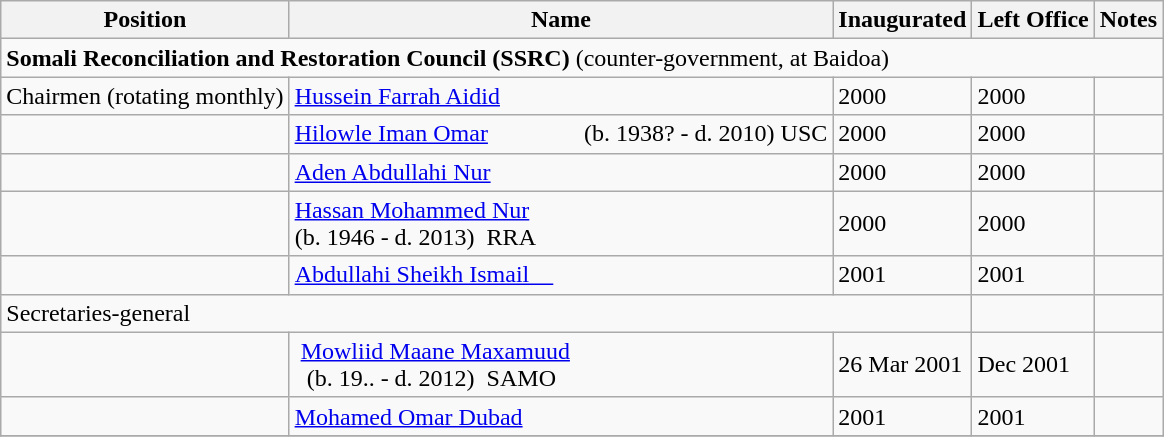<table class="wikitable">
<tr>
<th>Position</th>
<th>Name</th>
<th>Inaugurated</th>
<th>Left Office</th>
<th>Notes</th>
</tr>
<tr>
<td colspan="5"><strong>Somali Reconciliation and Restoration Council (SSRC)</strong> (counter-government, at Baidoa)</td>
</tr>
<tr>
<td>Chairmen (rotating monthly)</td>
<td><a href='#'>Hussein Farrah Aidid</a></td>
<td>2000</td>
<td>2000</td>
<td></td>
</tr>
<tr>
<td></td>
<td><a href='#'>Hilowle Iman Omar</a>                (b. 1938? - d. 2010) USC</td>
<td>2000</td>
<td>2000</td>
<td></td>
</tr>
<tr>
<td></td>
<td><a href='#'>Aden Abdullahi Nur</a></td>
<td>2000</td>
<td>2000</td>
<td></td>
</tr>
<tr>
<td></td>
<td><a href='#'>Hassan Mohammed Nur</a><br>(b. 1946 - d. 2013)  RRA</td>
<td>2000</td>
<td>2000</td>
<td></td>
</tr>
<tr>
<td></td>
<td><a href='#'>Abdullahi Sheikh Ismail    </a></td>
<td>2001</td>
<td>2001</td>
<td></td>
</tr>
<tr>
<td colspan="3">Secretaries-general</td>
<td></td>
<td></td>
</tr>
<tr>
<td></td>
<td> <a href='#'>Mowliid Maane Maxamuud</a><br>  (b. 19.. - d. 2012)  SAMO</td>
<td>26 Mar 2001</td>
<td>Dec 2001</td>
<td></td>
</tr>
<tr>
<td></td>
<td><a href='#'>Mohamed Omar Dubad</a></td>
<td>2001</td>
<td>2001</td>
<td></td>
</tr>
<tr>
</tr>
</table>
